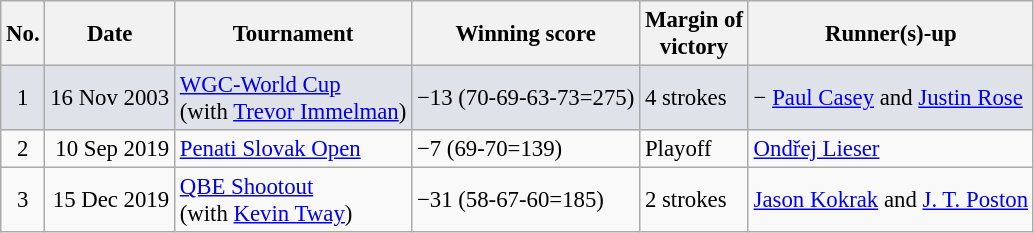<table class="wikitable" style="font-size:95%;">
<tr>
<th>No.</th>
<th>Date</th>
<th>Tournament</th>
<th>Winning score</th>
<th>Margin of<br>victory</th>
<th>Runner(s)-up</th>
</tr>
<tr style="background:#dfe2e9;">
<td align=center>1</td>
<td align=right>16 Nov 2003</td>
<td><a href='#'>WGC-World Cup</a><br>(with  <a href='#'>Trevor Immelman</a>)</td>
<td>−13 (70-69-63-73=275)</td>
<td>4 strokes</td>
<td> − <a href='#'>Paul Casey</a> and <a href='#'>Justin Rose</a></td>
</tr>
<tr>
<td align=center>2</td>
<td align=right>10 Sep 2019</td>
<td><a href='#'>Penati Slovak Open</a></td>
<td>−7 (69-70=139)</td>
<td>Playoff</td>
<td> <a href='#'>Ondřej Lieser</a></td>
</tr>
<tr>
<td align=center>3</td>
<td align=right>15 Dec 2019</td>
<td><a href='#'>QBE Shootout</a><br>(with  <a href='#'>Kevin Tway</a>)</td>
<td>−31 (58-67-60=185)</td>
<td>2 strokes</td>
<td> <a href='#'>Jason Kokrak</a> and  <a href='#'>J. T. Poston</a></td>
</tr>
</table>
